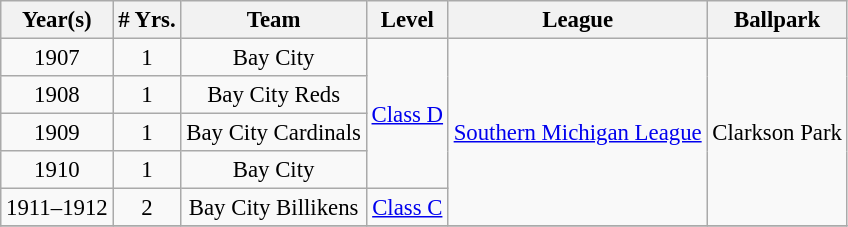<table class="wikitable" style="text-align:center; font-size: 95%;">
<tr>
<th>Year(s)</th>
<th># Yrs.</th>
<th>Team</th>
<th>Level</th>
<th>League</th>
<th>Ballpark</th>
</tr>
<tr>
<td>1907</td>
<td>1</td>
<td>Bay City</td>
<td rowspan=4><a href='#'>Class D</a></td>
<td rowspan=5><a href='#'>Southern Michigan League</a></td>
<td rowspan=5>Clarkson Park</td>
</tr>
<tr>
<td>1908</td>
<td>1</td>
<td>Bay City Reds</td>
</tr>
<tr>
<td>1909</td>
<td>1</td>
<td>Bay City Cardinals</td>
</tr>
<tr>
<td>1910</td>
<td>1</td>
<td>Bay City</td>
</tr>
<tr>
<td>1911–1912</td>
<td>2</td>
<td>Bay City Billikens</td>
<td><a href='#'>Class C</a></td>
</tr>
<tr>
</tr>
</table>
